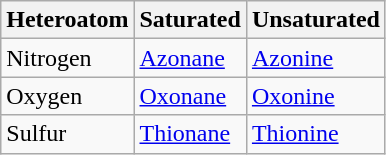<table class="wikitable">
<tr>
<th>Heteroatom</th>
<th>Saturated</th>
<th>Unsaturated</th>
</tr>
<tr>
<td>Nitrogen</td>
<td><a href='#'>Azonane</a></td>
<td><a href='#'>Azonine</a></td>
</tr>
<tr>
<td>Oxygen</td>
<td><a href='#'>Oxonane</a></td>
<td><a href='#'>Oxonine</a></td>
</tr>
<tr>
<td>Sulfur</td>
<td><a href='#'>Thionane</a></td>
<td><a href='#'>Thionine</a></td>
</tr>
</table>
